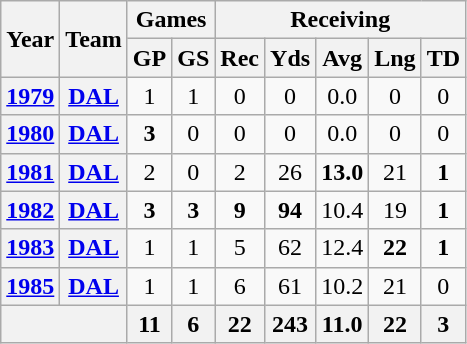<table class="wikitable" style="text-align:center">
<tr>
<th rowspan="2">Year</th>
<th rowspan="2">Team</th>
<th colspan="2">Games</th>
<th colspan="5">Receiving</th>
</tr>
<tr>
<th>GP</th>
<th>GS</th>
<th>Rec</th>
<th>Yds</th>
<th>Avg</th>
<th>Lng</th>
<th>TD</th>
</tr>
<tr>
<th><a href='#'>1979</a></th>
<th><a href='#'>DAL</a></th>
<td>1</td>
<td>1</td>
<td>0</td>
<td>0</td>
<td>0.0</td>
<td>0</td>
<td>0</td>
</tr>
<tr>
<th><a href='#'>1980</a></th>
<th><a href='#'>DAL</a></th>
<td><strong>3</strong></td>
<td>0</td>
<td>0</td>
<td>0</td>
<td>0.0</td>
<td>0</td>
<td>0</td>
</tr>
<tr>
<th><a href='#'>1981</a></th>
<th><a href='#'>DAL</a></th>
<td>2</td>
<td>0</td>
<td>2</td>
<td>26</td>
<td><strong>13.0</strong></td>
<td>21</td>
<td><strong>1</strong></td>
</tr>
<tr>
<th><a href='#'>1982</a></th>
<th><a href='#'>DAL</a></th>
<td><strong>3</strong></td>
<td><strong>3</strong></td>
<td><strong>9</strong></td>
<td><strong>94</strong></td>
<td>10.4</td>
<td>19</td>
<td><strong>1</strong></td>
</tr>
<tr>
<th><a href='#'>1983</a></th>
<th><a href='#'>DAL</a></th>
<td>1</td>
<td>1</td>
<td>5</td>
<td>62</td>
<td>12.4</td>
<td><strong>22</strong></td>
<td><strong>1</strong></td>
</tr>
<tr>
<th><a href='#'>1985</a></th>
<th><a href='#'>DAL</a></th>
<td>1</td>
<td>1</td>
<td>6</td>
<td>61</td>
<td>10.2</td>
<td>21</td>
<td>0</td>
</tr>
<tr>
<th colspan="2"></th>
<th>11</th>
<th>6</th>
<th>22</th>
<th>243</th>
<th>11.0</th>
<th>22</th>
<th>3</th>
</tr>
</table>
